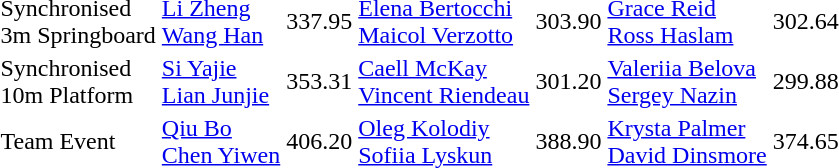<table>
<tr>
<td>Synchronised<br>3m Springboard</td>
<td><a href='#'>Li Zheng</a><br><a href='#'>Wang Han</a><br></td>
<td>337.95</td>
<td><a href='#'>Elena Bertocchi</a><br><a href='#'>Maicol Verzotto</a><br></td>
<td>303.90</td>
<td><a href='#'>Grace Reid</a><br><a href='#'>Ross Haslam</a><br></td>
<td>302.64</td>
</tr>
<tr>
<td>Synchronised<br>10m Platform</td>
<td><a href='#'>Si Yajie</a><br><a href='#'>Lian Junjie</a><br></td>
<td>353.31</td>
<td><a href='#'>Caell McKay</a><br><a href='#'>Vincent Riendeau</a><br></td>
<td>301.20</td>
<td><a href='#'>Valeriia Belova</a><br><a href='#'>Sergey Nazin</a><br></td>
<td>299.88</td>
</tr>
<tr>
<td>Team Event</td>
<td><a href='#'>Qiu Bo</a><br><a href='#'>Chen Yiwen</a><br></td>
<td>406.20</td>
<td><a href='#'>Oleg Kolodiy</a><br><a href='#'>Sofiia Lyskun</a><br></td>
<td>388.90</td>
<td><a href='#'>Krysta Palmer</a><br><a href='#'>David Dinsmore</a><br></td>
<td>374.65</td>
</tr>
</table>
